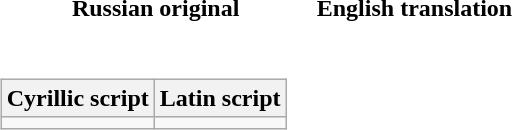<table>
<tr>
<th>Russian original</th>
<th>English translation</th>
</tr>
<tr style="text-align:center;white-space:nowrap;">
<td><br><table class="wikitable">
<tr>
<th>Cyrillic script</th>
<th>Latin script</th>
</tr>
<tr style="vertical-align:top;text-align:center;white-space:nowrap;">
<td></td>
<td></td>
</tr>
</table>
</td>
<td></td>
</tr>
</table>
